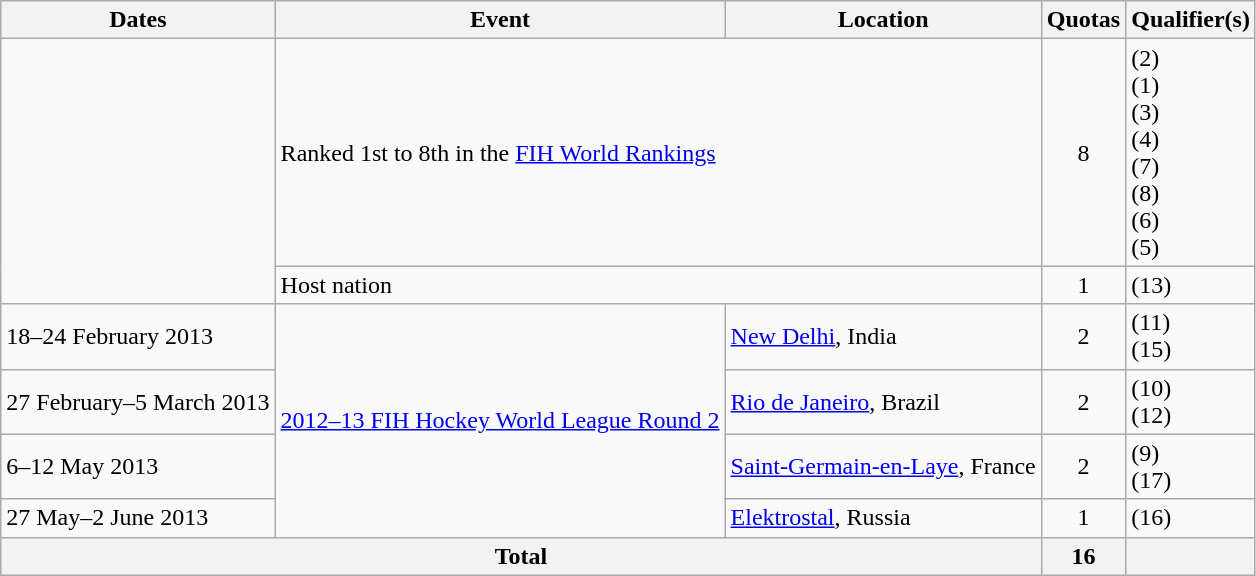<table class=wikitable>
<tr>
<th>Dates</th>
<th>Event</th>
<th>Location</th>
<th>Quotas</th>
<th>Qualifier(s)</th>
</tr>
<tr>
<td rowspan=2></td>
<td colspan=2>Ranked 1st to 8th in the <a href='#'>FIH World Rankings</a></td>
<td align=center>8</td>
<td> (2)<br> (1)<br> (3)<br> (4)<br> (7)<br> (8)<br> (6)<br> (5)</td>
</tr>
<tr>
<td colspan=2>Host nation</td>
<td align=center>1</td>
<td> (13)</td>
</tr>
<tr>
<td>18–24 February 2013</td>
<td rowspan=4><a href='#'>2012–13 FIH Hockey World League Round 2</a></td>
<td><a href='#'>New Delhi</a>, India</td>
<td align=center>2</td>
<td> (11)<br> (15)</td>
</tr>
<tr>
<td>27 February–5 March 2013</td>
<td><a href='#'>Rio de Janeiro</a>, Brazil</td>
<td align=center>2</td>
<td> (10)<br> (12)</td>
</tr>
<tr>
<td>6–12 May 2013</td>
<td><a href='#'>Saint-Germain-en-Laye</a>, France</td>
<td align=center>2</td>
<td> (9)<br> (17)</td>
</tr>
<tr>
<td>27 May–2 June 2013</td>
<td><a href='#'>Elektrostal</a>, Russia</td>
<td align=center>1</td>
<td> (16)</td>
</tr>
<tr>
<th colspan="3">Total</th>
<th>16</th>
<th></th>
</tr>
</table>
